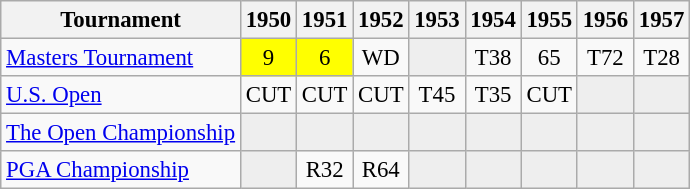<table class="wikitable" style="font-size:95%;text-align:center;">
<tr>
<th>Tournament</th>
<th>1950</th>
<th>1951</th>
<th>1952</th>
<th>1953</th>
<th>1954</th>
<th>1955</th>
<th>1956</th>
<th>1957</th>
</tr>
<tr>
<td align=left><a href='#'>Masters Tournament</a></td>
<td style="background:yellow;">9</td>
<td style="background:yellow;">6</td>
<td>WD</td>
<td style="background:#eeeeee;"></td>
<td>T38</td>
<td>65</td>
<td>T72</td>
<td>T28</td>
</tr>
<tr>
<td align=left><a href='#'>U.S. Open</a></td>
<td>CUT</td>
<td>CUT</td>
<td>CUT</td>
<td>T45</td>
<td>T35</td>
<td>CUT</td>
<td style="background:#eeeeee;"></td>
<td style="background:#eeeeee;"></td>
</tr>
<tr>
<td align=left><a href='#'>The Open Championship</a></td>
<td style="background:#eeeeee;"></td>
<td style="background:#eeeeee;"></td>
<td style="background:#eeeeee;"></td>
<td style="background:#eeeeee;"></td>
<td style="background:#eeeeee;"></td>
<td style="background:#eeeeee;"></td>
<td style="background:#eeeeee;"></td>
<td style="background:#eeeeee;"></td>
</tr>
<tr>
<td align=left><a href='#'>PGA Championship</a></td>
<td style="background:#eeeeee;"></td>
<td>R32</td>
<td>R64</td>
<td style="background:#eeeeee;"></td>
<td style="background:#eeeeee;"></td>
<td style="background:#eeeeee;"></td>
<td style="background:#eeeeee;"></td>
<td style="background:#eeeeee;"></td>
</tr>
</table>
